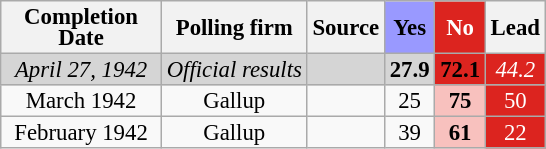<table class="wikitable sortable" style="text-align:center;font-size:95%;line-height:14px">
<tr>
<th ! style="width:100px;">Completion Date</th>
<th>Polling firm</th>
<th>Source</th>
<th style="background:#99f;">Yes</th>
<th style="background:#dc241f; color:white;">No</th>
<th>Lead</th>
</tr>
<tr>
<td style="background:#D5D5D5"><em>April 27, 1942</em></td>
<td style="background:#D5D5D5"><em>Official results</em></td>
<td style="background:#D5D5D5;"></td>
<td style="background:#D5D5D5"><strong>27.9</strong></td>
<td style="background:#dc241f;"><strong>	72.1</strong></td>
<td style="background:#dc241f; color:white;"><em>44.2</em></td>
</tr>
<tr>
<td>March 1942</td>
<td>Gallup</td>
<td></td>
<td>25</td>
<td style="background:#f8c1be;"><strong>75</strong></td>
<td style="background:#dc241f; color:white;">50</td>
</tr>
<tr>
<td>February 1942</td>
<td>Gallup</td>
<td></td>
<td>39</td>
<td style="background:#f8c1be;"><strong>61</strong></td>
<td style="background:#dc241f; color:white;">22</td>
</tr>
</table>
